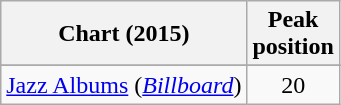<table class="wikitable plainrowheaders sortable" style="text-align:center">
<tr>
<th scope="col">Chart (2015)</th>
<th scope="col">Peak<br>position</th>
</tr>
<tr>
</tr>
<tr>
<td><a href='#'>Jazz Albums</a> (<em><a href='#'>Billboard</a></em>)</td>
<td>20</td>
</tr>
</table>
